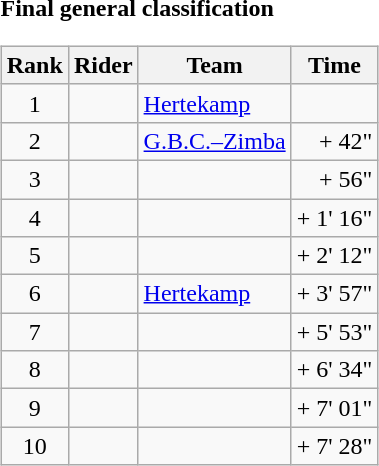<table>
<tr>
<td><strong>Final general classification</strong><br><table class="wikitable">
<tr>
<th scope="col">Rank</th>
<th scope="col">Rider</th>
<th scope="col">Team</th>
<th scope="col">Time</th>
</tr>
<tr>
<td style="text-align:center;">1</td>
<td></td>
<td><a href='#'>Hertekamp</a></td>
<td style="text-align:right;"></td>
</tr>
<tr>
<td style="text-align:center;">2</td>
<td></td>
<td><a href='#'>G.B.C.–Zimba</a></td>
<td style="text-align:right;">+ 42"</td>
</tr>
<tr>
<td style="text-align:center;">3</td>
<td></td>
<td></td>
<td style="text-align:right;">+ 56"</td>
</tr>
<tr>
<td style="text-align:center;">4</td>
<td></td>
<td></td>
<td style="text-align:right;">+ 1' 16"</td>
</tr>
<tr>
<td style="text-align:center;">5</td>
<td></td>
<td></td>
<td style="text-align:right;">+ 2' 12"</td>
</tr>
<tr>
<td style="text-align:center;">6</td>
<td></td>
<td><a href='#'>Hertekamp</a></td>
<td style="text-align:right;">+ 3' 57"</td>
</tr>
<tr>
<td style="text-align:center;">7</td>
<td></td>
<td></td>
<td style="text-align:right;">+ 5' 53"</td>
</tr>
<tr>
<td style="text-align:center;">8</td>
<td></td>
<td></td>
<td style="text-align:right;">+ 6' 34"</td>
</tr>
<tr>
<td style="text-align:center;">9</td>
<td></td>
<td></td>
<td style="text-align:right;">+ 7' 01"</td>
</tr>
<tr>
<td style="text-align:center;">10</td>
<td></td>
<td></td>
<td style="text-align:right;">+ 7' 28"</td>
</tr>
</table>
</td>
</tr>
</table>
